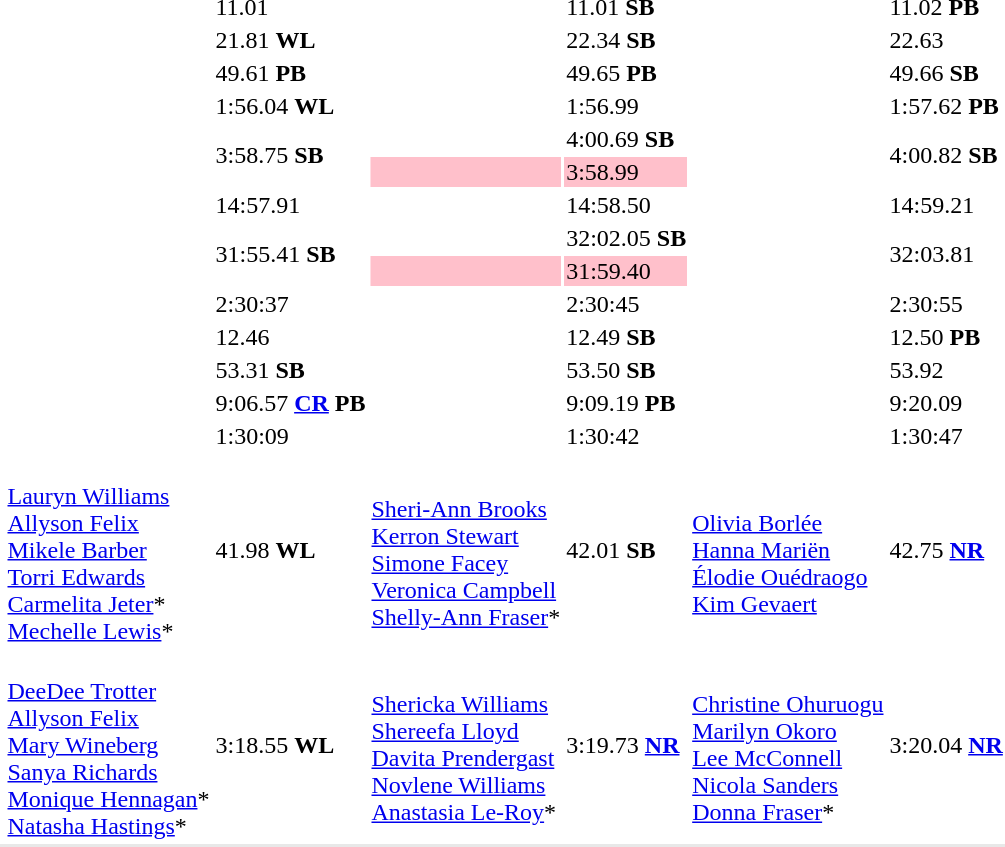<table>
<tr>
<td></td>
<td></td>
<td>11.01</td>
<td></td>
<td>11.01 <strong>SB</strong></td>
<td></td>
<td>11.02 <strong>PB</strong></td>
</tr>
<tr>
<td></td>
<td></td>
<td>21.81 <strong>WL</strong></td>
<td></td>
<td>22.34 <strong>SB</strong></td>
<td></td>
<td>22.63</td>
</tr>
<tr>
<td></td>
<td></td>
<td>49.61 <strong>PB</strong></td>
<td></td>
<td>49.65 <strong>PB</strong></td>
<td></td>
<td>49.66 <strong>SB</strong></td>
</tr>
<tr>
<td></td>
<td></td>
<td>1:56.04 <strong>WL</strong></td>
<td></td>
<td>1:56.99</td>
<td></td>
<td>1:57.62 <strong>PB</strong></td>
</tr>
<tr>
<td rowspan="2"></td>
<td rowspan="2"></td>
<td rowspan="2">3:58.75 <strong>SB</strong></td>
<td></td>
<td>4:00.69 <strong>SB</strong></td>
<td rowspan="2"></td>
<td rowspan="2">4:00.82 <strong>SB</strong></td>
</tr>
<tr bgcolor="pink">
<td></td>
<td>3:58.99</td>
</tr>
<tr>
<td></td>
<td></td>
<td>14:57.91</td>
<td></td>
<td>14:58.50</td>
<td></td>
<td>14:59.21</td>
</tr>
<tr>
<td rowspan=2></td>
<td rowspan=2></td>
<td rowspan=2>31:55.41 <strong>SB</strong></td>
<td></td>
<td>32:02.05 <strong>SB</strong></td>
<td rowspan=2></td>
<td rowspan=2>32:03.81</td>
</tr>
<tr bgcolor="pink">
<td></td>
<td>31:59.40</td>
</tr>
<tr>
<td></td>
<td></td>
<td>2:30:37</td>
<td></td>
<td>2:30:45</td>
<td></td>
<td>2:30:55</td>
</tr>
<tr>
<td></td>
<td></td>
<td>12.46</td>
<td></td>
<td>12.49 <strong>SB</strong></td>
<td></td>
<td>12.50 <strong>PB</strong></td>
</tr>
<tr>
<td></td>
<td></td>
<td>53.31 <strong>SB</strong></td>
<td></td>
<td>53.50 <strong>SB</strong></td>
<td></td>
<td>53.92</td>
</tr>
<tr>
<td></td>
<td></td>
<td>9:06.57 <strong><a href='#'>CR</a></strong> <strong>PB</strong></td>
<td></td>
<td>9:09.19 <strong>PB</strong></td>
<td></td>
<td>9:20.09</td>
</tr>
<tr>
<td></td>
<td></td>
<td>1:30:09</td>
<td></td>
<td>1:30:42</td>
<td></td>
<td>1:30:47</td>
</tr>
<tr>
<td></td>
<td><br><a href='#'>Lauryn Williams</a><br><a href='#'>Allyson Felix</a><br><a href='#'>Mikele Barber</a><br><a href='#'>Torri Edwards</a><br><a href='#'>Carmelita Jeter</a>*<br><a href='#'>Mechelle Lewis</a>*</td>
<td>41.98 <strong>WL</strong></td>
<td><br><a href='#'>Sheri-Ann Brooks</a><br><a href='#'>Kerron Stewart</a><br><a href='#'>Simone Facey</a><br><a href='#'>Veronica Campbell</a><br><a href='#'>Shelly-Ann Fraser</a>*</td>
<td>42.01 <strong>SB</strong></td>
<td><br><a href='#'>Olivia Borlée</a><br><a href='#'>Hanna Mariën</a><br><a href='#'>Élodie Ouédraogo</a><br><a href='#'>Kim Gevaert</a></td>
<td>42.75 <strong><a href='#'>NR</a></strong></td>
</tr>
<tr>
<td></td>
<td><br><a href='#'>DeeDee Trotter</a><br><a href='#'>Allyson Felix</a><br><a href='#'>Mary Wineberg</a><br><a href='#'>Sanya Richards</a><br><a href='#'>Monique Hennagan</a>*<br><a href='#'>Natasha Hastings</a>*</td>
<td>3:18.55 <strong>WL</strong></td>
<td><br><a href='#'>Shericka Williams</a><br><a href='#'>Shereefa Lloyd</a><br><a href='#'>Davita Prendergast</a><br><a href='#'>Novlene Williams</a><br><a href='#'>Anastasia Le-Roy</a>*</td>
<td>3:19.73 <strong><a href='#'>NR</a></strong></td>
<td><br><a href='#'>Christine Ohuruogu</a><br><a href='#'>Marilyn Okoro</a><br><a href='#'>Lee McConnell</a><br><a href='#'>Nicola Sanders</a><br><a href='#'>Donna Fraser</a>*</td>
<td>3:20.04 <strong><a href='#'>NR</a></strong></td>
</tr>
<tr style="background:#e8e8e8;">
<td colspan=7></td>
</tr>
</table>
